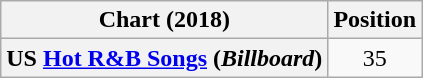<table class="wikitable plainrowheaders" style="text-align:center">
<tr>
<th scope="col">Chart (2018)</th>
<th scope="col">Position</th>
</tr>
<tr>
<th scope="row">US <a href='#'>Hot R&B Songs</a> (<em>Billboard</em>)</th>
<td>35</td>
</tr>
</table>
